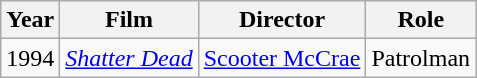<table class="wikitable">
<tr>
<th>Year</th>
<th>Film</th>
<th>Director</th>
<th>Role</th>
</tr>
<tr>
<td>1994</td>
<td><em><a href='#'>Shatter Dead</a></em></td>
<td><a href='#'>Scooter McCrae</a></td>
<td>Patrolman</td>
</tr>
</table>
